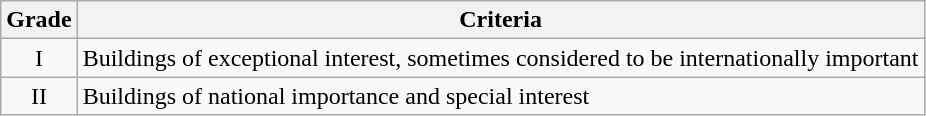<table class="wikitable">
<tr>
<th>Grade</th>
<th>Criteria</th>
</tr>
<tr>
<td align="center" >I</td>
<td>Buildings of exceptional interest, sometimes considered to be internationally important</td>
</tr>
<tr>
<td align="center" >II</td>
<td>Buildings of national importance and special interest</td>
</tr>
</table>
